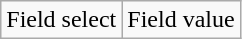<table class="wikitable">
<tr>
<td>Field select</td>
<td>Field value</td>
</tr>
</table>
